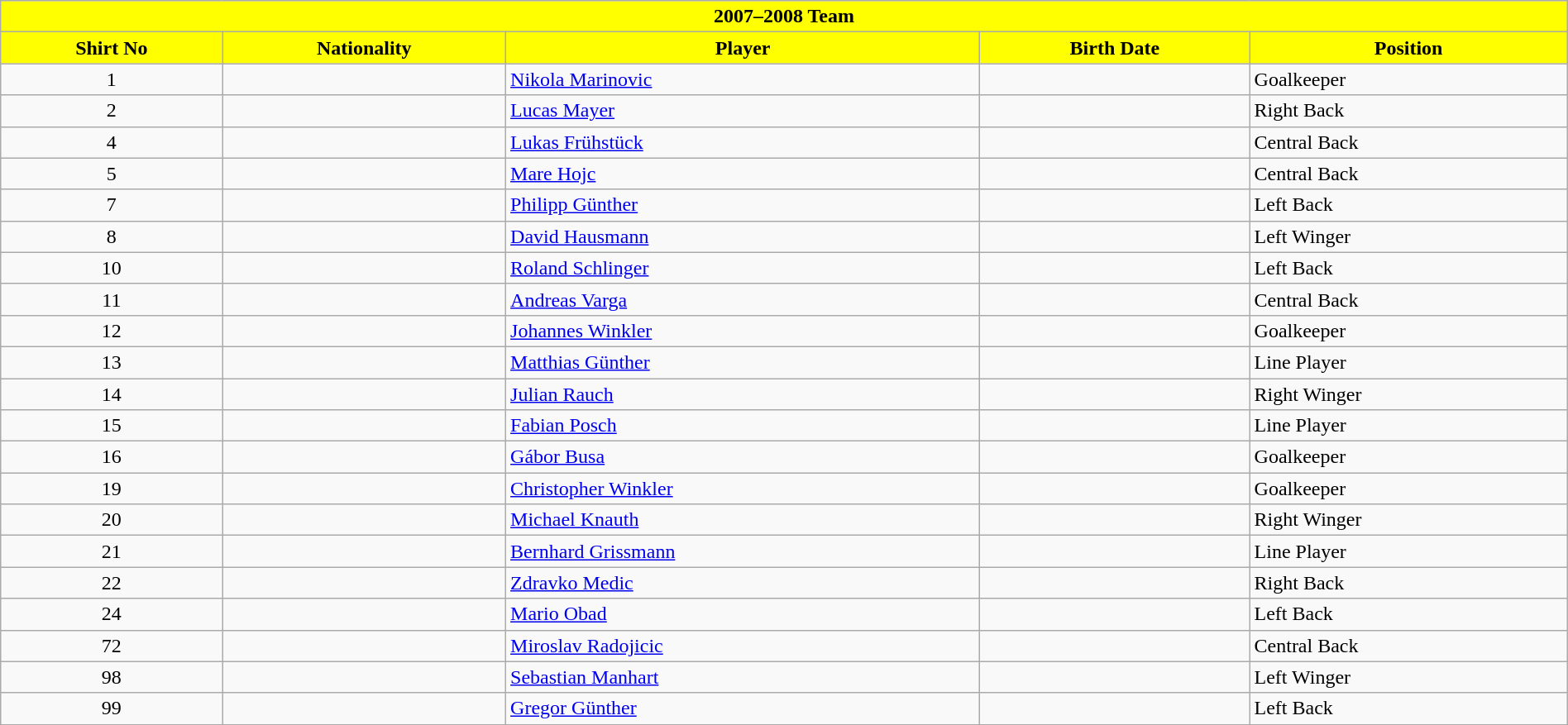<table class="wikitable collapsible collapsed" style="width:100%">
<tr>
<th colspan=5 style="background-color:#FFFF00;color:#000000;text-align:center;"><strong>2007–2008 Team</strong></th>
</tr>
<tr>
<th style="color:#000000; background:#FFFF00">Shirt No</th>
<th style="color:#000000; background:#FFFF00">Nationality</th>
<th style="color:#000000; background:#FFFF00">Player</th>
<th style="color:#000000; background:#FFFF00">Birth Date</th>
<th style="color:#000000; background:#FFFF00">Position</th>
</tr>
<tr>
<td align=center>1</td>
<td></td>
<td><a href='#'>Nikola Marinovic</a></td>
<td></td>
<td>Goalkeeper</td>
</tr>
<tr>
<td align=center>2</td>
<td></td>
<td><a href='#'>Lucas Mayer</a></td>
<td></td>
<td>Right Back</td>
</tr>
<tr>
<td align=center>4</td>
<td></td>
<td><a href='#'>Lukas Frühstück</a></td>
<td></td>
<td>Central Back</td>
</tr>
<tr>
<td align=center>5</td>
<td></td>
<td><a href='#'>Mare Hojc</a></td>
<td></td>
<td>Central Back</td>
</tr>
<tr>
<td align=center>7</td>
<td></td>
<td><a href='#'>Philipp Günther</a></td>
<td></td>
<td>Left Back</td>
</tr>
<tr>
<td align=center>8</td>
<td></td>
<td><a href='#'>David Hausmann</a></td>
<td></td>
<td>Left Winger</td>
</tr>
<tr>
<td align=center>10</td>
<td></td>
<td><a href='#'>Roland Schlinger</a></td>
<td></td>
<td>Left Back</td>
</tr>
<tr>
<td align=center>11</td>
<td></td>
<td><a href='#'>Andreas Varga</a></td>
<td></td>
<td>Central Back</td>
</tr>
<tr>
<td align=center>12</td>
<td></td>
<td><a href='#'>Johannes Winkler</a></td>
<td></td>
<td>Goalkeeper</td>
</tr>
<tr>
<td align=center>13</td>
<td></td>
<td><a href='#'>Matthias Günther</a></td>
<td></td>
<td>Line Player</td>
</tr>
<tr>
<td align=center>14</td>
<td></td>
<td><a href='#'>Julian Rauch</a></td>
<td></td>
<td>Right Winger</td>
</tr>
<tr>
<td align=center>15</td>
<td></td>
<td><a href='#'>Fabian Posch</a></td>
<td></td>
<td>Line Player</td>
</tr>
<tr>
<td align=center>16</td>
<td></td>
<td><a href='#'>Gábor Busa</a></td>
<td></td>
<td>Goalkeeper</td>
</tr>
<tr>
<td align=center>19</td>
<td></td>
<td><a href='#'>Christopher Winkler</a></td>
<td></td>
<td>Goalkeeper</td>
</tr>
<tr>
<td align=center>20</td>
<td></td>
<td><a href='#'>Michael Knauth</a></td>
<td></td>
<td>Right Winger</td>
</tr>
<tr>
<td align=center>21</td>
<td></td>
<td><a href='#'>Bernhard Grissmann</a></td>
<td></td>
<td>Line Player</td>
</tr>
<tr>
<td align=center>22</td>
<td></td>
<td><a href='#'>Zdravko Medic</a></td>
<td></td>
<td>Right Back</td>
</tr>
<tr>
<td align=center>24</td>
<td></td>
<td><a href='#'>Mario Obad</a></td>
<td></td>
<td>Left Back</td>
</tr>
<tr>
<td align=center>72</td>
<td></td>
<td><a href='#'>Miroslav Radojicic</a></td>
<td></td>
<td>Central Back</td>
</tr>
<tr>
<td align=center>98</td>
<td></td>
<td><a href='#'>Sebastian Manhart</a></td>
<td></td>
<td>Left Winger</td>
</tr>
<tr>
<td align=center>99</td>
<td></td>
<td><a href='#'>Gregor Günther</a></td>
<td></td>
<td>Left Back</td>
</tr>
</table>
